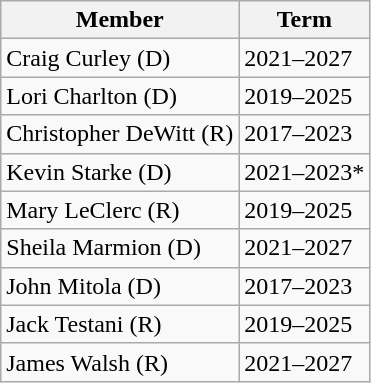<table class="wikitable">
<tr>
<th>Member</th>
<th>Term</th>
</tr>
<tr>
<td>Craig Curley (D)</td>
<td>2021–2027</td>
</tr>
<tr>
<td>Lori Charlton (D)</td>
<td>2019–2025</td>
</tr>
<tr>
<td>Christopher DeWitt (R)</td>
<td>2017–2023</td>
</tr>
<tr>
<td>Kevin Starke (D)</td>
<td>2021–2023*</td>
</tr>
<tr>
<td>Mary LeClerc (R)</td>
<td>2019–2025</td>
</tr>
<tr>
<td>Sheila Marmion (D)</td>
<td>2021–2027</td>
</tr>
<tr>
<td>John Mitola (D)</td>
<td>2017–2023</td>
</tr>
<tr>
<td>Jack Testani (R)</td>
<td>2019–2025</td>
</tr>
<tr>
<td>James Walsh (R)</td>
<td>2021–2027</td>
</tr>
</table>
